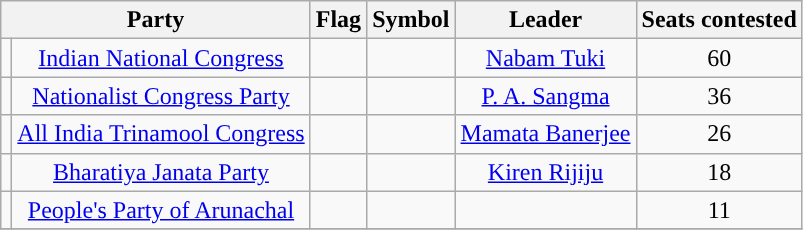<table class="wikitable" style="text-align:center;">
<tr>
<th colspan="2">Party</th>
<th>Flag</th>
<th>Symbol</th>
<th>Leader</th>
<th>Seats contested</th>
</tr>
<tr>
<td></td>
<td><a href='#'>Indian National Congress</a></td>
<td></td>
<td></td>
<td><a href='#'>Nabam Tuki</a></td>
<td>60</td>
</tr>
<tr>
<td></td>
<td><a href='#'>Nationalist Congress Party</a></td>
<td></td>
<td></td>
<td><a href='#'>P. A. Sangma</a></td>
<td>36</td>
</tr>
<tr>
<td></td>
<td><a href='#'>All India Trinamool Congress</a></td>
<td></td>
<td></td>
<td><a href='#'>Mamata Banerjee</a></td>
<td>26</td>
</tr>
<tr>
<td></td>
<td><a href='#'>Bharatiya Janata Party</a></td>
<td></td>
<td></td>
<td><a href='#'>Kiren Rijiju</a></td>
<td>18</td>
</tr>
<tr>
<td></td>
<td><a href='#'>People's Party of Arunachal</a></td>
<td></td>
<td></td>
<td></td>
<td>11</td>
</tr>
<tr>
</tr>
</table>
